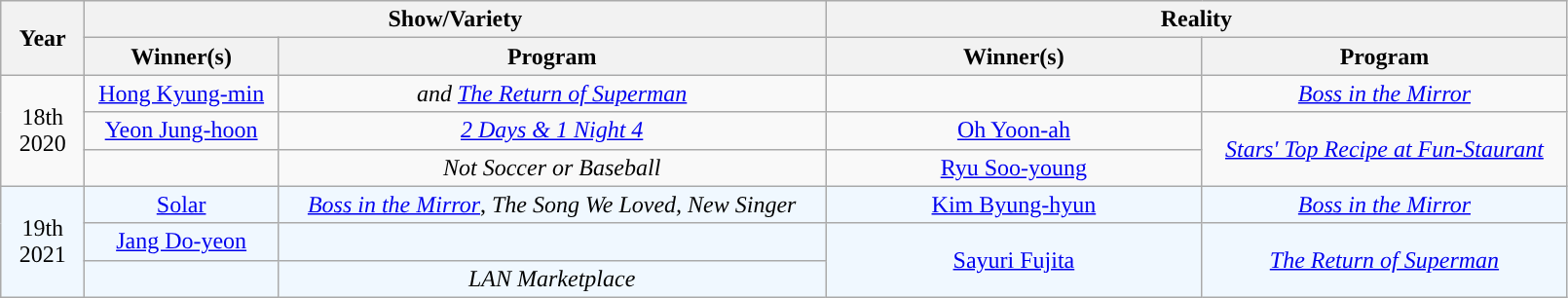<table class="wikitable" style=text-align:center>
<tr>
<th rowspan=2 style="width:50px">Year</th>
<th colspan=2 style="width:500px">Show/Variety</th>
<th colspan=2 style="width:500px">Reality</th>
</tr>
<tr style="background:#F0F8FF">
<th>Winner(s)</th>
<th>Program</th>
<th style="width:250px">Winner(s)</th>
<th>Program</th>
</tr>
<tr>
<td rowspan=3>18th<br>2020</td>
<td><a href='#'>Hong Kyung-min</a></td>
<td><em> and <a href='#'>The Return of Superman</a></em></td>
<td></td>
<td><em><a href='#'>Boss in the Mirror</a></em></td>
</tr>
<tr>
<td><a href='#'>Yeon Jung-hoon</a></td>
<td><em><a href='#'>2 Days & 1 Night 4</a></em></td>
<td><a href='#'>Oh Yoon-ah</a></td>
<td rowspan=2><em><a href='#'>Stars' Top Recipe at Fun-Staurant</a></em></td>
</tr>
<tr>
<td></td>
<td><em>Not Soccer or Baseball</em></td>
<td><a href='#'>Ryu Soo-young</a></td>
</tr>
<tr style="background:#F0F8FF">
<td rowspan=3>19th<br>2021</td>
<td><a href='#'>Solar</a></td>
<td><em><a href='#'>Boss in the Mirror</a></em>, <em>The Song We Loved, New Singer</em></td>
<td><a href='#'>Kim Byung-hyun</a></td>
<td><em><a href='#'>Boss in the Mirror</a></em></td>
</tr>
<tr style="background:#F0F8FF">
<td><a href='#'>Jang Do-yeon</a></td>
<td><em></em></td>
<td rowspan=2><a href='#'>Sayuri Fujita</a></td>
<td rowspan=2><em><a href='#'>The Return of Superman</a></em></td>
</tr>
<tr style="background:#F0F8FF">
<td></td>
<td><em>LAN Marketplace</em></td>
</tr>
</table>
